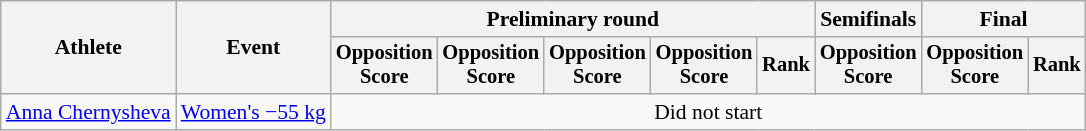<table class=wikitable style=font-size:90%;text-align:center>
<tr>
<th rowspan=2>Athlete</th>
<th rowspan=2>Event</th>
<th colspan=5>Preliminary round</th>
<th>Semifinals</th>
<th colspan=2>Final</th>
</tr>
<tr style=font-size:95%>
<th>Opposition<br>Score</th>
<th>Opposition<br>Score</th>
<th>Opposition<br>Score</th>
<th>Opposition<br>Score</th>
<th>Rank</th>
<th>Opposition<br>Score</th>
<th>Opposition<br>Score</th>
<th>Rank</th>
</tr>
<tr>
<td align=left><a href='#'>Anna Chernysheva</a></td>
<td align=left><a href='#'>Women's −55 kg</a></td>
<td colspan=8>Did not start</td>
</tr>
</table>
